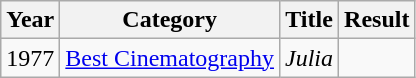<table class="wikitable">
<tr>
<th>Year</th>
<th>Category</th>
<th>Title</th>
<th>Result</th>
</tr>
<tr>
<td>1977</td>
<td><a href='#'>Best Cinematography</a></td>
<td><em>Julia</em></td>
<td></td>
</tr>
</table>
